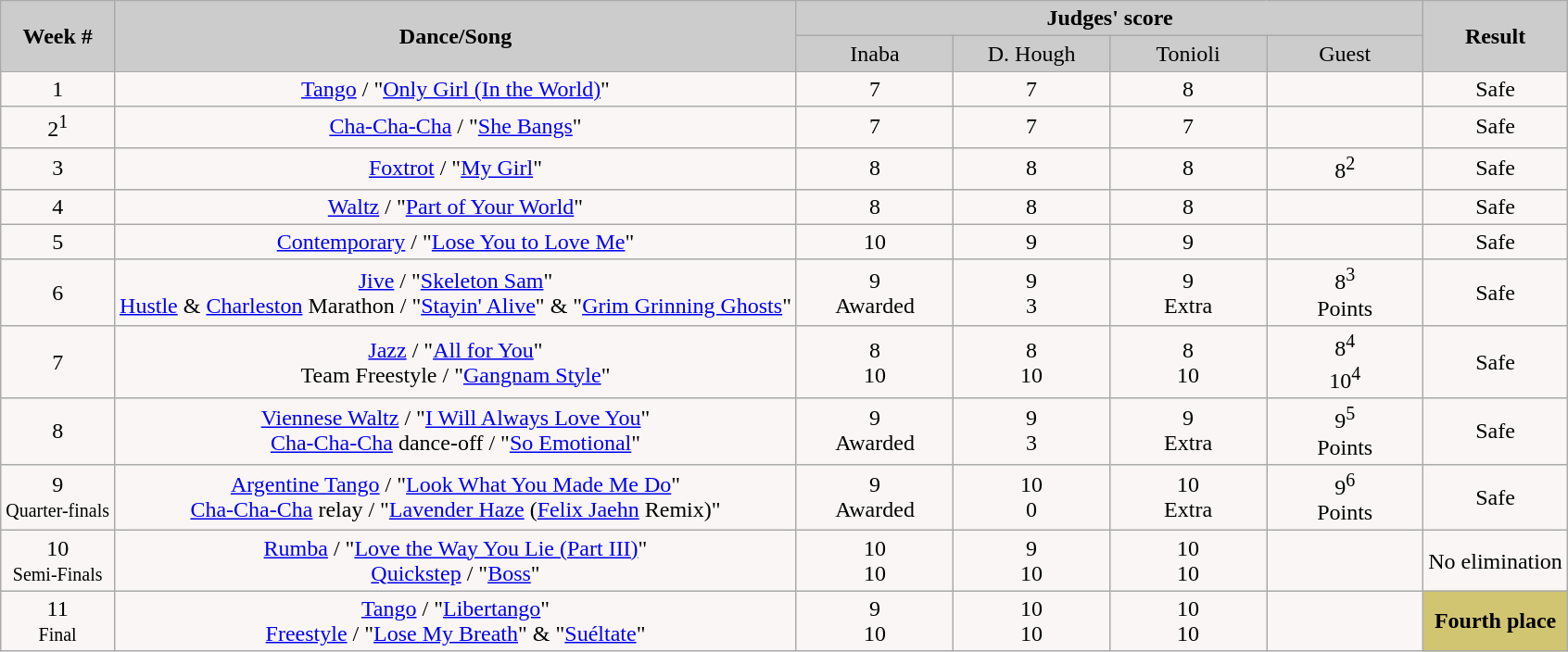<table class="wikitable" style="float:left;">
<tr style="text-align:Center; background:#ccc;">
<td rowspan="2"><strong>Week #</strong></td>
<td rowspan="2"><strong>Dance/Song</strong></td>
<td colspan="4"><strong>Judges' score</strong></td>
<td rowspan="2"><strong>Result</strong></td>
</tr>
<tr style="text-align:center; background:#ccc;">
<td style="width:10%; ">Inaba</td>
<td style="width:10%; ">D. Hough</td>
<td style="width:10%; ">Tonioli</td>
<td style="width:10%; ">Guest</td>
</tr>
<tr style="text-align:center; background:#faf6f6;">
<td>1</td>
<td><a href='#'>Tango</a>  / "<a href='#'>Only Girl (In the World)</a>"</td>
<td>7</td>
<td>7</td>
<td>8</td>
<td></td>
<td>Safe</td>
</tr>
<tr style="text-align:center; background:#faf6f6;">
<td>2<sup>1</sup></td>
<td><a href='#'>Cha-Cha-Cha</a> / "<a href='#'>She Bangs</a>"</td>
<td>7</td>
<td>7</td>
<td>7</td>
<td></td>
<td>Safe</td>
</tr>
<tr style="text-align:center; background:#faf6f6;">
<td>3</td>
<td><a href='#'>Foxtrot</a> / "<a href='#'>My Girl</a>"</td>
<td>8</td>
<td>8</td>
<td>8</td>
<td>8<sup>2</sup></td>
<td>Safe</td>
</tr>
<tr style="text-align:center; background:#faf6f6;">
<td>4</td>
<td><a href='#'>Waltz</a> / "<a href='#'>Part of Your World</a>"</td>
<td>8</td>
<td>8</td>
<td>8</td>
<td></td>
<td>Safe</td>
</tr>
<tr style="text-align:center; background:#faf6f6;">
<td>5</td>
<td><a href='#'>Contemporary</a> / "<a href='#'>Lose You to Love Me</a>"</td>
<td>10</td>
<td>9</td>
<td>9</td>
<td></td>
<td>Safe</td>
</tr>
<tr style="text-align:center; background:#faf6f6;">
<td>6</td>
<td><a href='#'>Jive</a> / "<a href='#'>Skeleton Sam</a>"<br><a href='#'>Hustle</a> & <a href='#'>Charleston</a> Marathon / "<a href='#'>Stayin' Alive</a>" & "<a href='#'>Grim Grinning Ghosts</a>"</td>
<td>9<br>Awarded</td>
<td>9<br>3</td>
<td>9<br>Extra</td>
<td>8<sup>3</sup><br>Points</td>
<td>Safe</td>
</tr>
<tr style="text-align:center; background:#faf6f6;">
<td>7</td>
<td><a href='#'>Jazz</a> / "<a href='#'>All for You</a>"<br>Team Freestyle / "<a href='#'>Gangnam Style</a>"</td>
<td>8<br>10</td>
<td>8<br>10</td>
<td>8<br>10</td>
<td>8<sup>4</sup><br>10<sup>4</sup></td>
<td>Safe</td>
</tr>
<tr style="text-align:center; background:#faf6f6;">
<td>8</td>
<td><a href='#'>Viennese Waltz</a> / "<a href='#'>I Will Always Love You</a>"<br><a href='#'>Cha-Cha-Cha</a> dance-off / "<a href='#'>So Emotional</a>"</td>
<td>9<br>Awarded</td>
<td>9<br>3</td>
<td>9<br>Extra</td>
<td>9<sup>5</sup><br>Points</td>
<td>Safe</td>
</tr>
<tr style="text-align:center; background:#faf6f6;">
<td>9<br><small>Quarter-finals</small></td>
<td><a href='#'>Argentine Tango</a> / "<a href='#'>Look What You Made Me Do</a>"<br><a href='#'>Cha-Cha-Cha</a> relay / "<a href='#'>Lavender Haze</a> (<a href='#'>Felix Jaehn</a> Remix)"</td>
<td>9<br>Awarded</td>
<td>10<br>0</td>
<td>10<br>Extra</td>
<td>9<sup>6</sup><br>Points</td>
<td>Safe</td>
</tr>
<tr style="text-align:center; background:#faf6f6;">
<td>10<br><small>Semi-Finals</small></td>
<td><a href='#'>Rumba</a> / "<a href='#'>Love the Way You Lie (Part III)</a>"<br><a href='#'>Quickstep</a> / "<a href='#'>Boss</a>"</td>
<td>10<br>10</td>
<td>9<br>10</td>
<td>10<br>10</td>
<td></td>
<td>No elimination</td>
</tr>
<tr style="text-align:center; background:#faf6f6;">
<td>11<br><small>Final</small></td>
<td><a href='#'>Tango</a> / "<a href='#'>Libertango</a>"<br><a href='#'>Freestyle</a> / "<a href='#'>Lose My Breath</a>" & "<a href='#'>Suéltate</a>"</td>
<td>9<br>10</td>
<td>10<br>10</td>
<td>10<br>10</td>
<td></td>
<th style="background:#D1C571;">Fourth place</th>
</tr>
</table>
